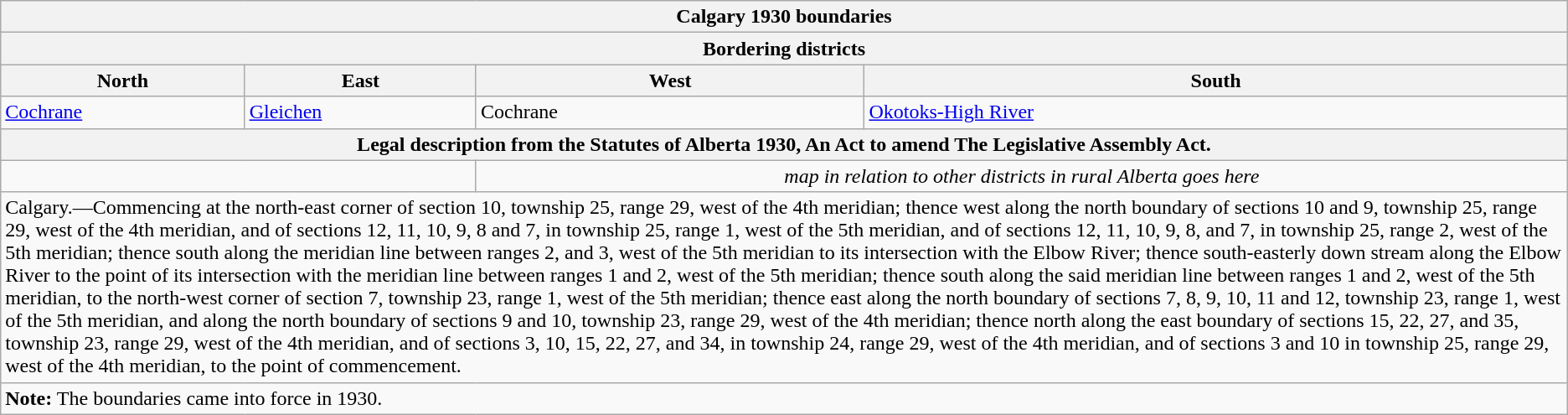<table class="wikitable collapsible collapsed">
<tr>
<th colspan=4>Calgary 1930 boundaries</th>
</tr>
<tr>
<th colspan=4>Bordering districts</th>
</tr>
<tr>
<th>North</th>
<th>East</th>
<th>West</th>
<th>South</th>
</tr>
<tr>
<td><a href='#'>Cochrane</a></td>
<td><a href='#'>Gleichen</a></td>
<td>Cochrane</td>
<td><a href='#'>Okotoks-High River</a></td>
</tr>
<tr>
<th colspan=4>Legal description from the Statutes of Alberta 1930, An Act to amend The Legislative Assembly Act.</th>
</tr>
<tr>
<td colspan=2 align=center></td>
<td colspan=2 align=center><em>map in relation to other districts in rural Alberta goes here</em></td>
</tr>
<tr>
<td colspan=4>Calgary.—Commencing at the north-east corner of section 10, township 25, range 29, west of the 4th meridian; thence west along the north boundary of sections 10 and 9, township 25, range 29, west of the 4th meridian, and of sections 12, 11, 10, 9, 8 and 7, in township 25, range 1, west of the 5th meridian, and of sections 12, 11, 10, 9, 8, and 7, in township 25, range 2, west of the 5th meridian; thence south along the meridian line between ranges 2, and 3, west of the 5th meridian to its intersection with the Elbow River; thence south-easterly down stream along the Elbow River to the point of its intersection with the meridian line between ranges 1 and 2, west of the 5th meridian; thence south along the said meridian line between ranges 1 and 2, west of the 5th meridian, to the north-west corner of section 7, township 23, range 1, west of the 5th meridian; thence east along the north boundary of sections 7, 8, 9, 10, 11 and 12, township 23, range 1, west of the 5th meridian, and along the north boundary of sections 9 and 10, township 23, range 29, west of the 4th meridian; thence north along the east boundary of sections 15, 22, 27, and 35, township 23, range 29, west of the 4th meridian, and of sections 3, 10, 15, 22, 27, and 34, in township 24, range 29, west of the 4th meridian, and of sections 3 and 10 in township 25, range 29, west of the 4th meridian, to the point of commencement.</td>
</tr>
<tr>
<td colspan=4><strong>Note:</strong> The boundaries came into force in 1930.</td>
</tr>
</table>
